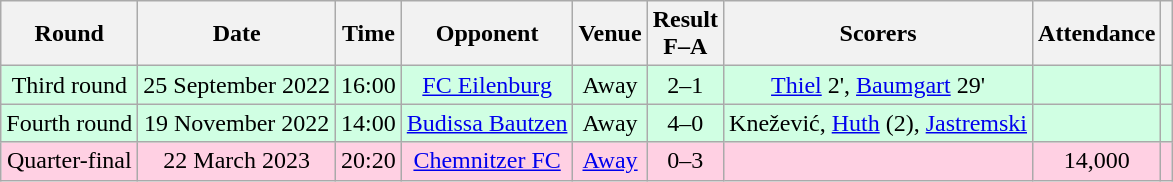<table class="wikitable sortable" style="text-align:center">
<tr>
<th>Round</th>
<th>Date</th>
<th>Time</th>
<th>Opponent</th>
<th>Venue</th>
<th>Result<br>F–A</th>
<th class="unsortable">Scorers</th>
<th>Attendance</th>
<th></th>
</tr>
<tr bgcolor="#d0ffe3">
<td>Third round</td>
<td>25 September 2022</td>
<td>16:00</td>
<td><a href='#'>FC Eilenburg</a></td>
<td>Away</td>
<td>2–1</td>
<td><a href='#'>Thiel</a> 2', <a href='#'>Baumgart</a> 29'</td>
<td></td>
<td></td>
</tr>
<tr bgcolor="#d0ffe3">
<td>Fourth round</td>
<td>19 November 2022</td>
<td>14:00</td>
<td><a href='#'>Budissa Bautzen</a></td>
<td>Away</td>
<td>4–0</td>
<td>Knežević, <a href='#'>Huth</a> (2), <a href='#'>Jastremski</a></td>
<td></td>
<td></td>
</tr>
<tr bgcolor="#ffd0e3">
<td>Quarter-final</td>
<td>22 March 2023</td>
<td>20:20</td>
<td><a href='#'>Chemnitzer FC</a></td>
<td><a href='#'>Away</a></td>
<td>0–3</td>
<td></td>
<td>14,000</td>
<td></td>
</tr>
</table>
